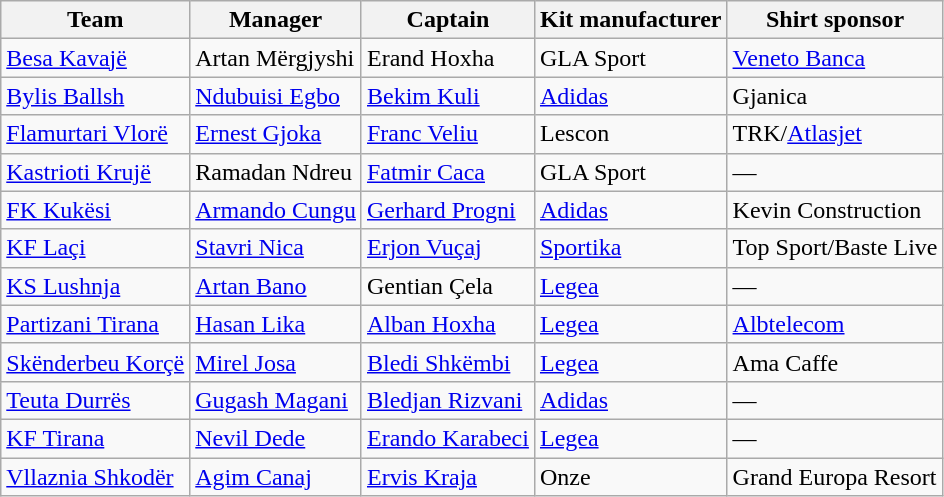<table class="wikitable sortable" style="text-align: left;">
<tr>
<th>Team</th>
<th>Manager</th>
<th>Captain</th>
<th>Kit manufacturer</th>
<th>Shirt sponsor</th>
</tr>
<tr>
<td><a href='#'>Besa Kavajë</a></td>
<td> Artan Mërgjyshi</td>
<td> Erand Hoxha</td>
<td>GLA Sport</td>
<td><a href='#'>Veneto Banca</a></td>
</tr>
<tr>
<td><a href='#'>Bylis Ballsh</a></td>
<td> <a href='#'>Ndubuisi Egbo</a></td>
<td> <a href='#'>Bekim Kuli</a></td>
<td><a href='#'>Adidas</a></td>
<td>Gjanica</td>
</tr>
<tr>
<td><a href='#'>Flamurtari Vlorë</a></td>
<td> <a href='#'>Ernest Gjoka</a></td>
<td> <a href='#'>Franc Veliu</a></td>
<td>Lescon</td>
<td>TRK/<a href='#'>Atlasjet</a></td>
</tr>
<tr>
<td><a href='#'>Kastrioti Krujë</a></td>
<td> Ramadan Ndreu</td>
<td> <a href='#'>Fatmir Caca</a></td>
<td>GLA Sport</td>
<td>—</td>
</tr>
<tr>
<td><a href='#'>FK Kukësi</a></td>
<td> <a href='#'>Armando Cungu</a></td>
<td> <a href='#'>Gerhard Progni</a></td>
<td><a href='#'>Adidas</a></td>
<td>Kevin Construction</td>
</tr>
<tr>
<td><a href='#'>KF Laçi</a></td>
<td> <a href='#'>Stavri Nica</a></td>
<td> <a href='#'>Erjon Vuçaj</a></td>
<td><a href='#'>Sportika</a></td>
<td>Top Sport/Baste Live</td>
</tr>
<tr>
<td><a href='#'>KS Lushnja</a></td>
<td> <a href='#'>Artan Bano</a></td>
<td> Gentian Çela</td>
<td><a href='#'>Legea</a></td>
<td>—</td>
</tr>
<tr>
<td><a href='#'>Partizani Tirana</a></td>
<td> <a href='#'>Hasan Lika</a></td>
<td> <a href='#'>Alban Hoxha</a></td>
<td><a href='#'>Legea</a></td>
<td><a href='#'>Albtelecom</a></td>
</tr>
<tr>
<td><a href='#'>Skënderbeu Korçë</a></td>
<td> <a href='#'>Mirel Josa</a></td>
<td> <a href='#'>Bledi Shkëmbi</a></td>
<td><a href='#'>Legea</a></td>
<td>Ama Caffe</td>
</tr>
<tr>
<td><a href='#'>Teuta Durrës</a></td>
<td> <a href='#'>Gugash Magani</a></td>
<td> <a href='#'>Bledjan Rizvani</a></td>
<td><a href='#'>Adidas</a></td>
<td>—</td>
</tr>
<tr>
<td><a href='#'>KF Tirana</a></td>
<td> <a href='#'>Nevil Dede</a></td>
<td> <a href='#'>Erando Karabeci</a></td>
<td><a href='#'>Legea</a></td>
<td>—</td>
</tr>
<tr>
<td><a href='#'>Vllaznia Shkodër</a></td>
<td> <a href='#'>Agim Canaj</a></td>
<td> <a href='#'>Ervis Kraja</a></td>
<td>Onze</td>
<td>Grand Europa Resort</td>
</tr>
</table>
